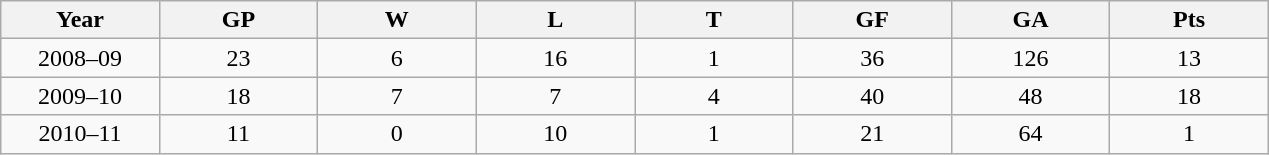<table class="wikitable sortable">
<tr>
<th bgcolor="#DDDDFF" width="7.5%">Year</th>
<th bgcolor="#DDDDFF" width="7.5%" title="Games played" class="unsortable">GP</th>
<th bgcolor="#DDDDFF" width="7.5%" title="Wins">W</th>
<th bgcolor="#DDDDFF" width="7.5%" title="Losses">L</th>
<th bgcolor="#DDDDFF" width="7.5%" title="Ties">T</th>
<th bgcolor="#DDDDFF" width="7.5%" title="Goals for">GF</th>
<th bgcolor="#DDDDFF" width="7.5%" title="Goals against">GA</th>
<th bgcolor="#DDDDFF" width="7.5%" title="Points">Pts</th>
</tr>
<tr align=center>
<td>2008–09</td>
<td>23</td>
<td>6</td>
<td>16</td>
<td>1</td>
<td>36</td>
<td>126</td>
<td>13</td>
</tr>
<tr align=center>
<td>2009–10</td>
<td>18</td>
<td>7</td>
<td>7</td>
<td>4</td>
<td>40</td>
<td>48</td>
<td>18</td>
</tr>
<tr align=center>
<td>2010–11</td>
<td>11</td>
<td>0</td>
<td>10</td>
<td>1</td>
<td>21</td>
<td>64</td>
<td>1</td>
</tr>
</table>
